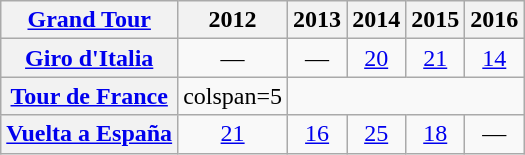<table class="wikitable plainrowheaders">
<tr>
<th scope="col"><a href='#'>Grand Tour</a></th>
<th scope="col">2012</th>
<th scope="col">2013</th>
<th scope="col">2014</th>
<th scope="col">2015</th>
<th scope="col">2016</th>
</tr>
<tr style="text-align:center;">
<th scope="row"> <a href='#'>Giro d'Italia</a></th>
<td>—</td>
<td>—</td>
<td><a href='#'>20</a></td>
<td><a href='#'>21</a></td>
<td><a href='#'>14</a></td>
</tr>
<tr style="text-align:center;">
<th scope="row"> <a href='#'>Tour de France</a></th>
<td>colspan=5 </td>
</tr>
<tr style="text-align:center;">
<th scope="row"> <a href='#'>Vuelta a España</a></th>
<td><a href='#'>21</a></td>
<td><a href='#'>16</a></td>
<td><a href='#'>25</a></td>
<td><a href='#'>18</a></td>
<td>—</td>
</tr>
</table>
